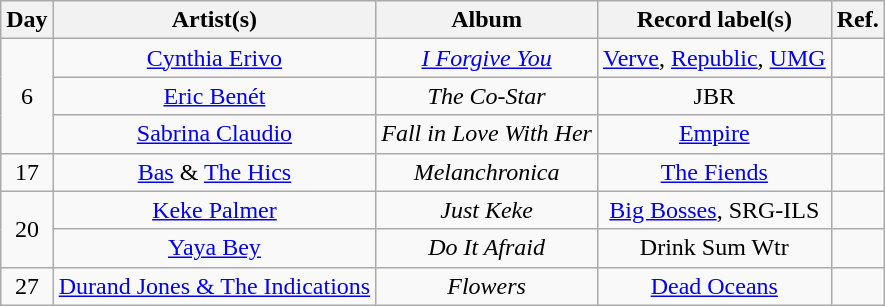<table class="wikitable" style="text-align:center;">
<tr>
<th scope="col">Day</th>
<th scope="col">Artist(s)</th>
<th scope="col">Album</th>
<th scope="col">Record label(s)</th>
<th scope="col">Ref.</th>
</tr>
<tr>
<td rowspan="3">6</td>
<td><a href='#'>Cynthia Erivo</a></td>
<td><em><a href='#'>I Forgive You</a></em></td>
<td><a href='#'>Verve</a>, <a href='#'>Republic</a>, <a href='#'>UMG</a></td>
<td></td>
</tr>
<tr>
<td><a href='#'>Eric Benét</a></td>
<td><em>The Co-Star</em></td>
<td>JBR</td>
<td></td>
</tr>
<tr>
<td><a href='#'>Sabrina Claudio</a></td>
<td><em>Fall in Love With Her</em></td>
<td><a href='#'>Empire</a></td>
<td></td>
</tr>
<tr>
<td>17</td>
<td><a href='#'>Bas</a> & <a href='#'>The Hics</a></td>
<td><em>Melanchronica</em></td>
<td><a href='#'>The Fiends</a></td>
<td></td>
</tr>
<tr>
<td rowspan="2">20</td>
<td><a href='#'>Keke Palmer</a></td>
<td><em>Just Keke</em></td>
<td><a href='#'>Big Bosses</a>, SRG-ILS</td>
<td></td>
</tr>
<tr>
<td><a href='#'>Yaya Bey</a></td>
<td><em>Do It Afraid</em></td>
<td>Drink Sum Wtr</td>
<td></td>
</tr>
<tr>
<td>27</td>
<td><a href='#'>Durand Jones & The Indications</a></td>
<td><em>Flowers</em></td>
<td><a href='#'>Dead Oceans</a></td>
<td></td>
</tr>
</table>
